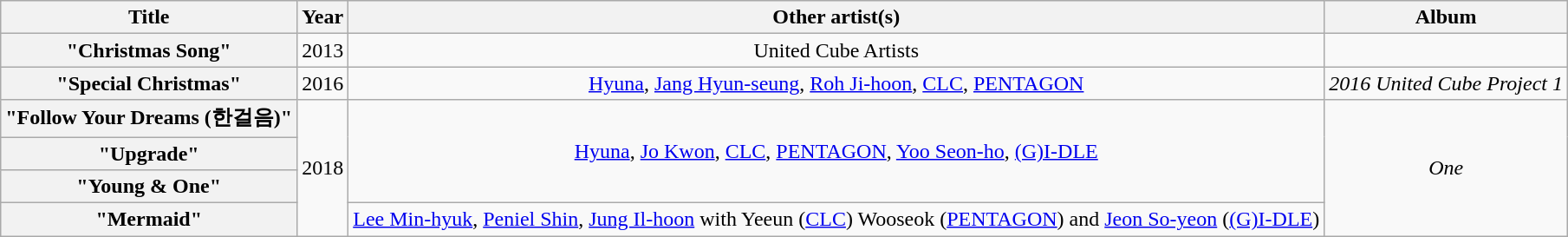<table class="wikitable plainrowheaders" style="text-align:center;">
<tr>
<th scope="col">Title</th>
<th scope="col">Year</th>
<th scope="col">Other artist(s)</th>
<th scope="col">Album</th>
</tr>
<tr>
<th scope="row">"Christmas Song"</th>
<td>2013</td>
<td>United Cube Artists</td>
<td></td>
</tr>
<tr>
<th scope="row">"Special Christmas"</th>
<td>2016</td>
<td><a href='#'>Hyuna</a>, <a href='#'>Jang Hyun-seung</a>, <a href='#'>Roh Ji-hoon</a>, <a href='#'>CLC</a>, <a href='#'>PENTAGON</a></td>
<td><em>2016 United Cube Project 1</em></td>
</tr>
<tr>
<th scope="row">"Follow Your Dreams (한걸음)"</th>
<td rowspan="4">2018</td>
<td rowspan="3"><a href='#'>Hyuna</a>, <a href='#'>Jo Kwon</a>,  <a href='#'>CLC</a>, <a href='#'>PENTAGON</a>, <a href='#'>Yoo Seon-ho</a>, <a href='#'>(G)I-DLE</a></td>
<td rowspan="4"><em>One</em></td>
</tr>
<tr>
<th scope="row">"Upgrade"</th>
</tr>
<tr>
<th scope="row">"Young & One"</th>
</tr>
<tr>
<th scope="row">"Mermaid"</th>
<td><a href='#'>Lee Min-hyuk</a>, <a href='#'>Peniel Shin</a>, <a href='#'>Jung Il-hoon</a> with Yeeun (<a href='#'>CLC</a>) Wooseok (<a href='#'>PENTAGON</a>) and <a href='#'>Jeon So-yeon</a> (<a href='#'>(G)I-DLE</a>)</td>
</tr>
</table>
